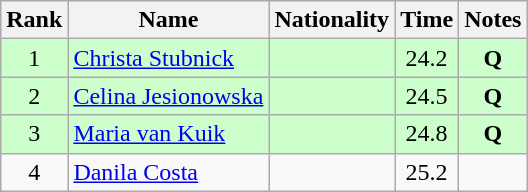<table class="wikitable sortable" style="text-align:center">
<tr>
<th>Rank</th>
<th>Name</th>
<th>Nationality</th>
<th>Time</th>
<th>Notes</th>
</tr>
<tr bgcolor=ccffcc>
<td>1</td>
<td align=left><a href='#'>Christa Stubnick</a></td>
<td align=left></td>
<td>24.2</td>
<td><strong>Q</strong></td>
</tr>
<tr bgcolor=ccffcc>
<td>2</td>
<td align=left><a href='#'>Celina Jesionowska</a></td>
<td align=left></td>
<td>24.5</td>
<td><strong>Q</strong></td>
</tr>
<tr bgcolor=ccffcc>
<td>3</td>
<td align=left><a href='#'>Maria van Kuik</a></td>
<td align=left></td>
<td>24.8</td>
<td><strong>Q</strong></td>
</tr>
<tr>
<td>4</td>
<td align=left><a href='#'>Danila Costa</a></td>
<td align=left></td>
<td>25.2</td>
<td></td>
</tr>
</table>
